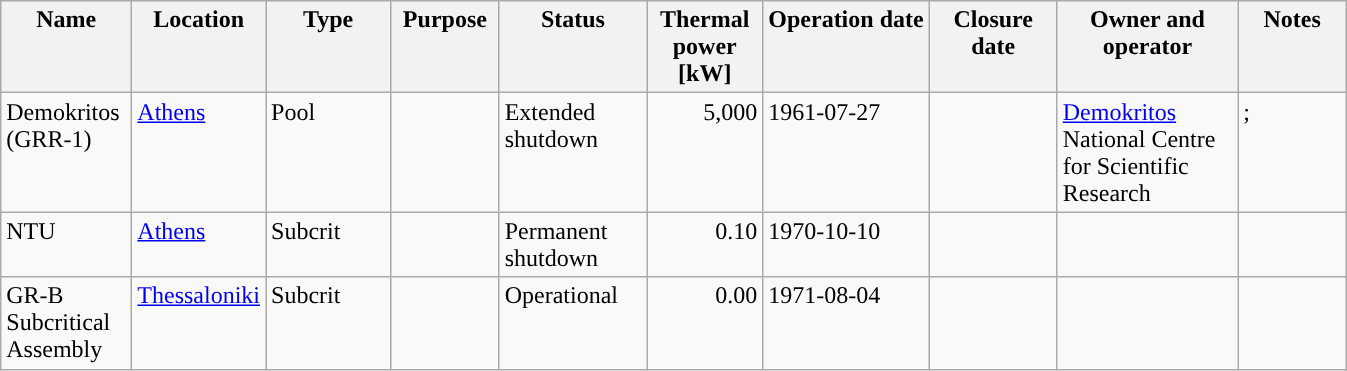<table class="wikitable" >
<tr valign="top">
<th width="80">Name</th>
<th width="65">Location</th>
<th width="76">Type</th>
<th width="65">Purpose</th>
<th width="91">Status</th>
<th width="70“">Thermal power [kW]</th>
<th width=„67“>Operation date</th>
<th width="78“">Closure date</th>
<th width="113“">Owner and operator</th>
<th width="65">Notes</th>
</tr>
<tr valign="top">
<td>Demokritos (GRR-1)</td>
<td><a href='#'>Athens</a></td>
<td>Pool</td>
<td></td>
<td>Extended shutdown</td>
<td align="right">5,000</td>
<td>1961-07-27</td>
<td></td>
<td><a href='#'>Demokritos</a> National Centre for Scientific Research</td>
<td>;</td>
</tr>
<tr valign="top">
<td>NTU</td>
<td><a href='#'>Athens</a></td>
<td>Subcrit</td>
<td></td>
<td>Permanent shutdown</td>
<td align="right">0.10</td>
<td>1970-10-10</td>
<td></td>
<td></td>
<td></td>
</tr>
<tr valign="top">
<td>GR-B Subcritical Assembly</td>
<td><a href='#'>Thessaloniki</a></td>
<td>Subcrit</td>
<td></td>
<td>Operational</td>
<td align="right">0.00</td>
<td>1971-08-04</td>
<td></td>
<td></td>
<td></td>
</tr>
</table>
